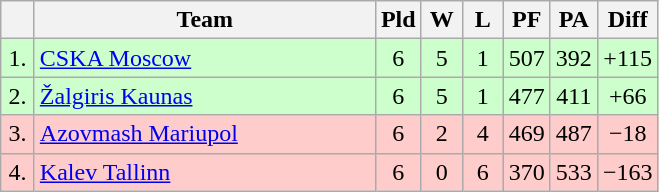<table class="wikitable" style="text-align:center">
<tr>
<th width=15></th>
<th width=220>Team</th>
<th width=20>Pld</th>
<th width=20>W</th>
<th width=20>L</th>
<th width=20>PF</th>
<th width=20>PA</th>
<th width=30>Diff</th>
</tr>
<tr style="background: #ccffcc;">
<td>1.</td>
<td align=left> <a href='#'>CSKA Moscow</a></td>
<td>6</td>
<td>5</td>
<td>1</td>
<td>507</td>
<td>392</td>
<td>+115</td>
</tr>
<tr style="background: #ccffcc;">
<td>2.</td>
<td align=left> <a href='#'>Žalgiris Kaunas</a></td>
<td>6</td>
<td>5</td>
<td>1</td>
<td>477</td>
<td>411</td>
<td>+66</td>
</tr>
<tr style="background: #ffcccc;">
<td>3.</td>
<td align=left> <a href='#'>Azovmash Mariupol</a></td>
<td>6</td>
<td>2</td>
<td>4</td>
<td>469</td>
<td>487</td>
<td>−18</td>
</tr>
<tr style="background: #ffcccc;">
<td>4.</td>
<td align=left> <a href='#'>Kalev Tallinn</a></td>
<td>6</td>
<td>0</td>
<td>6</td>
<td>370</td>
<td>533</td>
<td>−163</td>
</tr>
</table>
